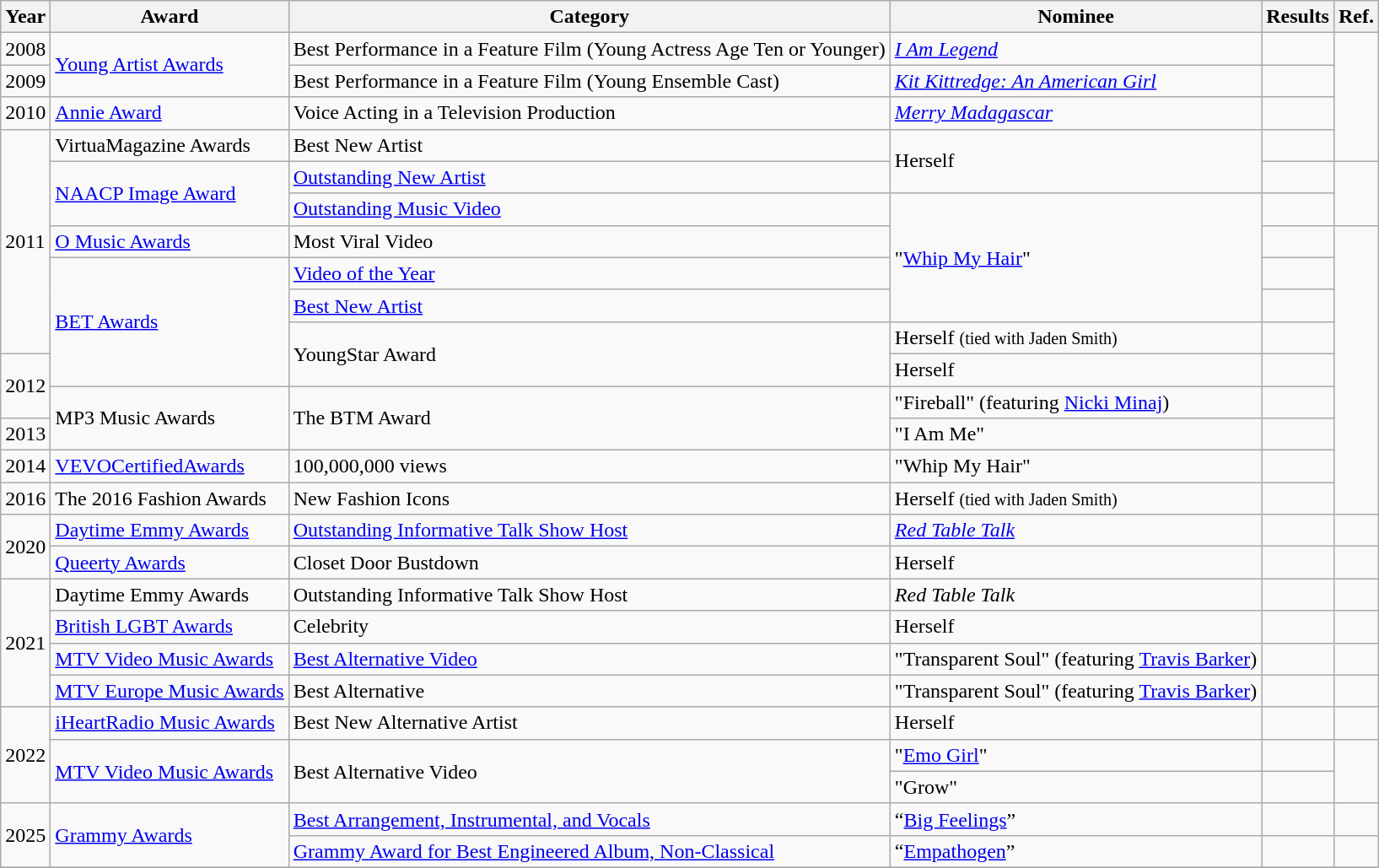<table class="wikitable">
<tr>
<th>Year</th>
<th>Award</th>
<th>Category</th>
<th>Nominee</th>
<th>Results</th>
<th>Ref.</th>
</tr>
<tr>
<td>2008</td>
<td rowspan=2><a href='#'>Young Artist Awards</a></td>
<td>Best Performance in a Feature Film (Young Actress Age Ten or Younger)</td>
<td><em><a href='#'>I Am Legend</a></em></td>
<td></td>
<td rowspan=4></td>
</tr>
<tr>
<td>2009</td>
<td>Best Performance in a Feature Film (Young Ensemble Cast)</td>
<td><em><a href='#'>Kit Kittredge: An American Girl</a></em></td>
<td></td>
</tr>
<tr>
<td>2010</td>
<td><a href='#'>Annie Award</a></td>
<td>Voice Acting in a Television Production</td>
<td><em><a href='#'>Merry Madagascar</a></em></td>
<td></td>
</tr>
<tr>
<td rowspan=7>2011</td>
<td>VirtuaMagazine Awards</td>
<td>Best New Artist</td>
<td rowspan=2>Herself</td>
<td></td>
</tr>
<tr>
<td rowspan=2><a href='#'>NAACP Image Award</a></td>
<td><a href='#'>Outstanding New Artist</a></td>
<td></td>
<td rowspan=2></td>
</tr>
<tr>
<td><a href='#'>Outstanding Music Video</a></td>
<td rowspan=4>"<a href='#'>Whip My Hair</a>"</td>
<td></td>
</tr>
<tr>
<td><a href='#'>O Music Awards</a></td>
<td>Most Viral Video</td>
<td></td>
<td rowspan=9></td>
</tr>
<tr>
<td rowspan=4><a href='#'>BET Awards</a></td>
<td><a href='#'>Video of the Year</a></td>
<td></td>
</tr>
<tr>
<td><a href='#'>Best New Artist</a></td>
<td></td>
</tr>
<tr>
<td rowspan=2>YoungStar Award</td>
<td>Herself <small>(tied with Jaden Smith)</small></td>
<td></td>
</tr>
<tr>
<td rowspan=2>2012</td>
<td>Herself</td>
<td></td>
</tr>
<tr>
<td rowspan=2>MP3 Music Awards</td>
<td rowspan=2>The BTM Award</td>
<td>"Fireball" (featuring <a href='#'>Nicki Minaj</a>)</td>
<td></td>
</tr>
<tr>
<td>2013</td>
<td>"I Am Me"</td>
<td></td>
</tr>
<tr>
<td>2014</td>
<td><a href='#'>VEVOCertifiedAwards</a></td>
<td>100,000,000 views</td>
<td>"Whip My Hair"</td>
<td></td>
</tr>
<tr>
<td>2016</td>
<td>The 2016 Fashion Awards</td>
<td>New Fashion Icons</td>
<td>Herself <small>(tied with Jaden Smith)</small></td>
<td></td>
</tr>
<tr>
<td rowspan=2>2020</td>
<td><a href='#'>Daytime Emmy Awards</a></td>
<td><a href='#'>Outstanding Informative Talk Show Host</a></td>
<td><em><a href='#'>Red Table Talk</a></em></td>
<td></td>
<td></td>
</tr>
<tr>
<td><a href='#'>Queerty Awards</a></td>
<td>Closet Door Bustdown</td>
<td>Herself</td>
<td></td>
<td></td>
</tr>
<tr>
<td rowspan=4>2021</td>
<td>Daytime Emmy Awards</td>
<td>Outstanding Informative Talk Show Host</td>
<td><em>Red Table Talk</em></td>
<td></td>
<td></td>
</tr>
<tr>
<td><a href='#'>British LGBT Awards</a></td>
<td>Celebrity</td>
<td>Herself</td>
<td></td>
<td></td>
</tr>
<tr>
<td><a href='#'>MTV Video Music Awards</a></td>
<td><a href='#'>Best Alternative  Video</a></td>
<td>"Transparent Soul" (featuring <a href='#'>Travis Barker</a>)</td>
<td></td>
<td></td>
</tr>
<tr>
<td><a href='#'>MTV Europe Music Awards</a></td>
<td>Best Alternative</td>
<td>"Transparent Soul" (featuring <a href='#'>Travis Barker</a>)</td>
<td></td>
<td></td>
</tr>
<tr>
<td rowspan="3">2022</td>
<td><a href='#'>iHeartRadio Music Awards</a></td>
<td>Best New Alternative Artist</td>
<td>Herself</td>
<td></td>
<td></td>
</tr>
<tr>
<td rowspan="2"><a href='#'>MTV Video Music Awards</a></td>
<td rowspan="2">Best Alternative Video</td>
<td>"<a href='#'>Emo Girl</a>"</td>
<td></td>
<td rowspan="2"></td>
</tr>
<tr>
<td>"Grow"</td>
<td></td>
</tr>
<tr>
<td Rowspan=2>2025</td>
<td rowspan=2><a href='#'>Grammy Awards</a></td>
<td><a href='#'>Best Arrangement, Instrumental, and Vocals</a></td>
<td>“<a href='#'>Big Feelings</a>”</td>
<td></td>
<td></td>
</tr>
<tr>
<td><a href='#'>Grammy Award for Best Engineered Album, Non-Classical</a></td>
<td>“<a href='#'>Empathogen</a>”</td>
<td></td>
<td></td>
</tr>
<tr>
</tr>
</table>
